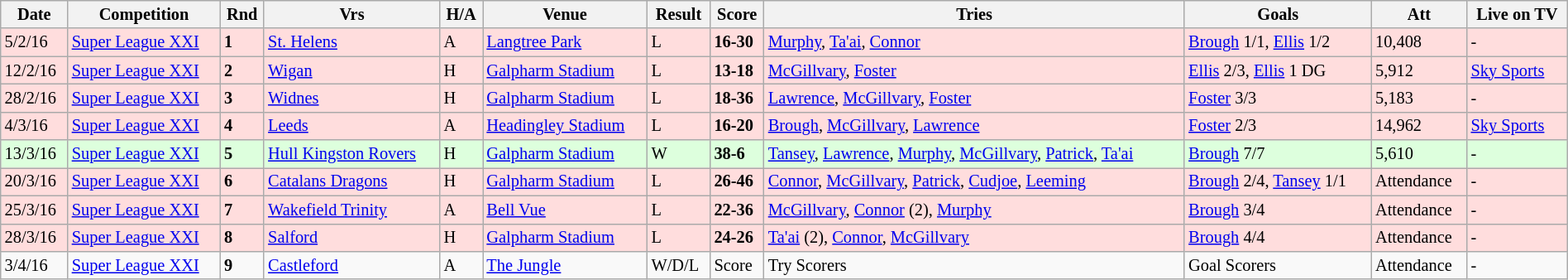<table class="wikitable"  style="font-size:85%; width:100%;">
<tr>
<th>Date</th>
<th>Competition</th>
<th>Rnd</th>
<th>Vrs</th>
<th>H/A</th>
<th>Venue</th>
<th>Result</th>
<th>Score</th>
<th>Tries</th>
<th>Goals</th>
<th>Att</th>
<th>Live on TV</th>
</tr>
<tr style="background:#ffdddd;" width=20 | >
<td>5/2/16</td>
<td><a href='#'>Super League XXI</a></td>
<td><strong>1</strong></td>
<td><a href='#'>St. Helens</a></td>
<td>A</td>
<td><a href='#'>Langtree Park</a></td>
<td>L</td>
<td><strong>16-30</strong></td>
<td><a href='#'>Murphy</a>, <a href='#'>Ta'ai</a>, <a href='#'>Connor</a></td>
<td><a href='#'>Brough</a> 1/1, <a href='#'>Ellis</a> 1/2</td>
<td>10,408</td>
<td>-</td>
</tr>
<tr style="background:#ffdddd;" width=20 | >
<td>12/2/16</td>
<td><a href='#'>Super League XXI</a></td>
<td><strong>2</strong></td>
<td><a href='#'>Wigan</a></td>
<td>H</td>
<td><a href='#'>Galpharm Stadium</a></td>
<td>L</td>
<td><strong>13-18</strong></td>
<td><a href='#'>McGillvary</a>, <a href='#'>Foster</a></td>
<td><a href='#'>Ellis</a> 2/3, <a href='#'>Ellis</a> 1 DG</td>
<td>5,912</td>
<td><a href='#'>Sky Sports</a></td>
</tr>
<tr style="background:#ffdddd;" width=20 | >
<td>28/2/16</td>
<td><a href='#'>Super League XXI</a></td>
<td><strong>3</strong></td>
<td><a href='#'>Widnes</a></td>
<td>H</td>
<td><a href='#'>Galpharm Stadium</a></td>
<td>L</td>
<td><strong>18-36</strong></td>
<td><a href='#'>Lawrence</a>, <a href='#'>McGillvary</a>, <a href='#'>Foster</a></td>
<td><a href='#'>Foster</a> 3/3</td>
<td>5,183</td>
<td>-</td>
</tr>
<tr style="background:#ffdddd;" width=20 | >
<td>4/3/16</td>
<td><a href='#'>Super League XXI</a></td>
<td><strong>4</strong></td>
<td><a href='#'>Leeds</a></td>
<td>A</td>
<td><a href='#'>Headingley Stadium</a></td>
<td>L</td>
<td><strong>16-20</strong></td>
<td><a href='#'>Brough</a>, <a href='#'>McGillvary</a>, <a href='#'>Lawrence</a></td>
<td><a href='#'>Foster</a> 2/3</td>
<td>14,962</td>
<td><a href='#'>Sky Sports</a></td>
</tr>
<tr style="background:#ddffdd;" width=20 | >
<td>13/3/16</td>
<td><a href='#'>Super League XXI</a></td>
<td><strong>5</strong></td>
<td><a href='#'>Hull Kingston Rovers</a></td>
<td>H</td>
<td><a href='#'>Galpharm Stadium</a></td>
<td>W</td>
<td><strong>38-6</strong></td>
<td><a href='#'>Tansey</a>, <a href='#'>Lawrence</a>, <a href='#'>Murphy</a>, <a href='#'>McGillvary</a>, <a href='#'>Patrick</a>, <a href='#'>Ta'ai</a></td>
<td><a href='#'>Brough</a> 7/7</td>
<td>5,610</td>
<td>-</td>
</tr>
<tr style="background:#ffdddd;" width=20 | >
<td>20/3/16</td>
<td><a href='#'>Super League XXI</a></td>
<td><strong>6</strong></td>
<td><a href='#'>Catalans Dragons</a></td>
<td>H</td>
<td><a href='#'>Galpharm Stadium</a></td>
<td>L</td>
<td><strong>26-46</strong></td>
<td><a href='#'>Connor</a>, <a href='#'>McGillvary</a>, <a href='#'>Patrick</a>, <a href='#'>Cudjoe</a>, <a href='#'>Leeming</a></td>
<td><a href='#'>Brough</a> 2/4, <a href='#'>Tansey</a> 1/1</td>
<td>Attendance</td>
<td>-</td>
</tr>
<tr style="background:#ffdddd;" width=20 | >
<td>25/3/16</td>
<td><a href='#'>Super League XXI</a></td>
<td><strong>7</strong></td>
<td><a href='#'>Wakefield Trinity</a></td>
<td>A</td>
<td><a href='#'>Bell Vue</a></td>
<td>L</td>
<td><strong>22-36</strong></td>
<td><a href='#'>McGillvary</a>, <a href='#'>Connor</a> (2), <a href='#'>Murphy</a></td>
<td><a href='#'>Brough</a> 3/4</td>
<td>Attendance</td>
<td>-</td>
</tr>
<tr style="background:#ffdddd;" width=20 | >
<td>28/3/16</td>
<td><a href='#'>Super League XXI</a></td>
<td><strong>8</strong></td>
<td><a href='#'>Salford</a></td>
<td>H</td>
<td><a href='#'>Galpharm Stadium</a></td>
<td>L</td>
<td><strong>24-26</strong></td>
<td><a href='#'>Ta'ai</a> (2), <a href='#'>Connor</a>, <a href='#'>McGillvary</a></td>
<td><a href='#'>Brough</a> 4/4</td>
<td>Attendance</td>
<td>-</td>
</tr>
<tr>
<td>3/4/16</td>
<td><a href='#'>Super League XXI</a></td>
<td><strong>9</strong></td>
<td><a href='#'>Castleford</a></td>
<td>A</td>
<td><a href='#'>The Jungle</a></td>
<td>W/D/L</td>
<td>Score</td>
<td>Try Scorers</td>
<td>Goal Scorers</td>
<td>Attendance</td>
<td>-</td>
</tr>
</table>
